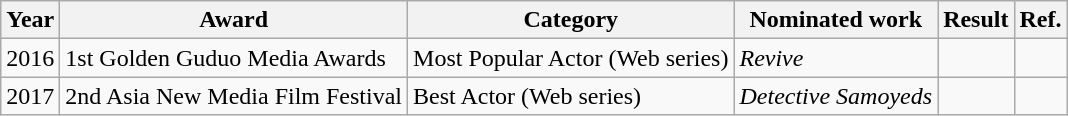<table class="wikitable sortable">
<tr>
<th>Year</th>
<th>Award</th>
<th>Category</th>
<th>Nominated work</th>
<th>Result</th>
<th>Ref.</th>
</tr>
<tr>
<td>2016</td>
<td rowspan="1">1st Golden Guduo Media Awards</td>
<td>Most Popular Actor (Web series)</td>
<td><em>Revive</em></td>
<td></td>
<td></td>
</tr>
<tr>
<td>2017</td>
<td>2nd Asia New Media Film Festival</td>
<td>Best Actor (Web series)</td>
<td><em>Detective Samoyeds</em></td>
<td></td>
<td></td>
</tr>
</table>
